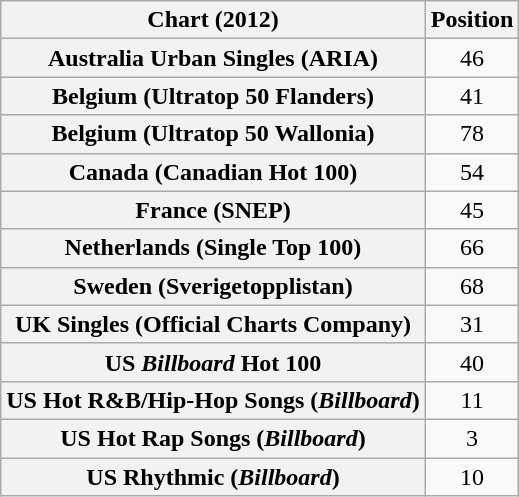<table class="wikitable sortable plainrowheaders">
<tr>
<th scope="col">Chart (2012)</th>
<th scope="col">Position</th>
</tr>
<tr>
<th scope="row">Australia Urban Singles (ARIA)</th>
<td style="text-align:center;">46</td>
</tr>
<tr>
<th scope="row">Belgium (Ultratop 50 Flanders)</th>
<td style="text-align:center;">41</td>
</tr>
<tr>
<th scope="row">Belgium (Ultratop 50 Wallonia)</th>
<td style="text-align:center;">78</td>
</tr>
<tr>
<th scope="row">Canada (Canadian Hot 100)</th>
<td style="text-align:center;">54</td>
</tr>
<tr>
<th scope="row">France (SNEP)</th>
<td style="text-align:center;">45</td>
</tr>
<tr>
<th scope="row">Netherlands (Single Top 100)</th>
<td style="text-align:center;">66</td>
</tr>
<tr>
<th scope="row">Sweden (Sverigetopplistan)</th>
<td style="text-align:center;">68</td>
</tr>
<tr>
<th scope="row">UK Singles (Official Charts Company)</th>
<td style="text-align:center;">31</td>
</tr>
<tr>
<th scope="row">US <em>Billboard</em> Hot 100</th>
<td style="text-align:center;">40</td>
</tr>
<tr>
<th scope="row">US Hot R&B/Hip-Hop Songs (<em>Billboard</em>)</th>
<td style="text-align:center;">11</td>
</tr>
<tr>
<th scope="row">US Hot Rap Songs (<em>Billboard</em>)</th>
<td style="text-align:center;">3</td>
</tr>
<tr>
<th scope="row">US Rhythmic (<em>Billboard</em>)</th>
<td style="text-align:center;">10</td>
</tr>
</table>
